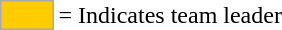<table>
<tr>
<td style="background-color:#FFCC00; border:1px solid #aaaaaa; width:2em;"></td>
<td>= Indicates team leader</td>
</tr>
</table>
